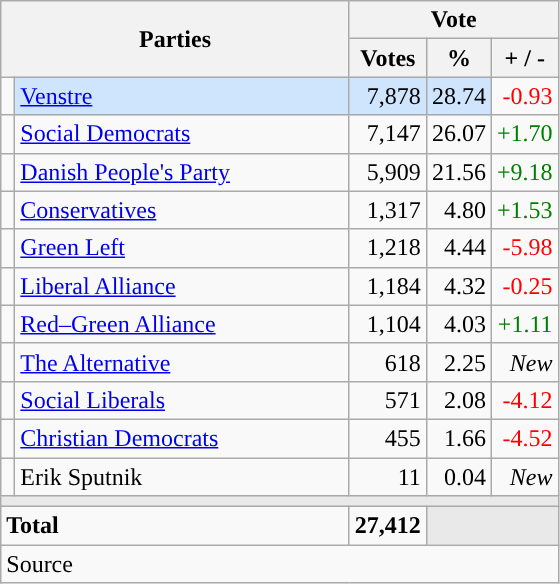<table class="wikitable" style="text-align:right;">
<tr>
<th style="text-align:centre;" rowspan="2" colspan="2" width="225">Parties</th>
<th colspan="3">Vote</th>
</tr>
<tr>
<th width="15">Votes</th>
<th width="15">%</th>
<th width="15">+ / -</th>
</tr>
<tr>
<td width="2" style="color:inherit;background:"></td>
<td bgcolor=#cfe5fe  align="left"><a href='#'>Venstre</a></td>
<td bgcolor=#cfe5fe>7,878</td>
<td bgcolor=#cfe5fe>28.74</td>
<td style=color:red;>-0.93</td>
</tr>
<tr>
<td width="2" style="color:inherit;background:"></td>
<td align="left"><a href='#'>Social Democrats</a></td>
<td>7,147</td>
<td>26.07</td>
<td style=color:green;>+1.70</td>
</tr>
<tr>
<td width="2" style="color:inherit;background:"></td>
<td align="left"><a href='#'>Danish People's Party</a></td>
<td>5,909</td>
<td>21.56</td>
<td style=color:green;>+9.18</td>
</tr>
<tr>
<td width="2" style="color:inherit;background:"></td>
<td align="left"><a href='#'>Conservatives</a></td>
<td>1,317</td>
<td>4.80</td>
<td style=color:green;>+1.53</td>
</tr>
<tr>
<td width="2" style="color:inherit;background:"></td>
<td align="left"><a href='#'>Green Left</a></td>
<td>1,218</td>
<td>4.44</td>
<td style=color:red;>-5.98</td>
</tr>
<tr>
<td width="2" style="color:inherit;background:"></td>
<td align="left"><a href='#'>Liberal Alliance</a></td>
<td>1,184</td>
<td>4.32</td>
<td style=color:red;>-0.25</td>
</tr>
<tr>
<td width="2" style="color:inherit;background:"></td>
<td align="left"><a href='#'>Red–Green Alliance</a></td>
<td>1,104</td>
<td>4.03</td>
<td style=color:green;>+1.11</td>
</tr>
<tr>
<td width="2" style="color:inherit;background:"></td>
<td align="left"><a href='#'>The Alternative</a></td>
<td>618</td>
<td>2.25</td>
<td><em>New</em></td>
</tr>
<tr>
<td width="2" style="color:inherit;background:"></td>
<td align="left"><a href='#'>Social Liberals</a></td>
<td>571</td>
<td>2.08</td>
<td style=color:red;>-4.12</td>
</tr>
<tr>
<td width="2" style="color:inherit;background:"></td>
<td align="left"><a href='#'>Christian Democrats</a></td>
<td>455</td>
<td>1.66</td>
<td style=color:red;>-4.52</td>
</tr>
<tr>
<td width="2" style="color:inherit;background:"></td>
<td align="left">Erik Sputnik</td>
<td>11</td>
<td>0.04</td>
<td><em>New</em></td>
</tr>
<tr>
<td colspan="7" bgcolor="#E9E9E9"></td>
</tr>
<tr>
<td align="left" colspan="2"><strong>Total</strong></td>
<td><strong>27,412</strong></td>
<td bgcolor="#E9E9E9" colspan="2"></td>
</tr>
<tr>
<td align="left" colspan="6">Source</td>
</tr>
</table>
